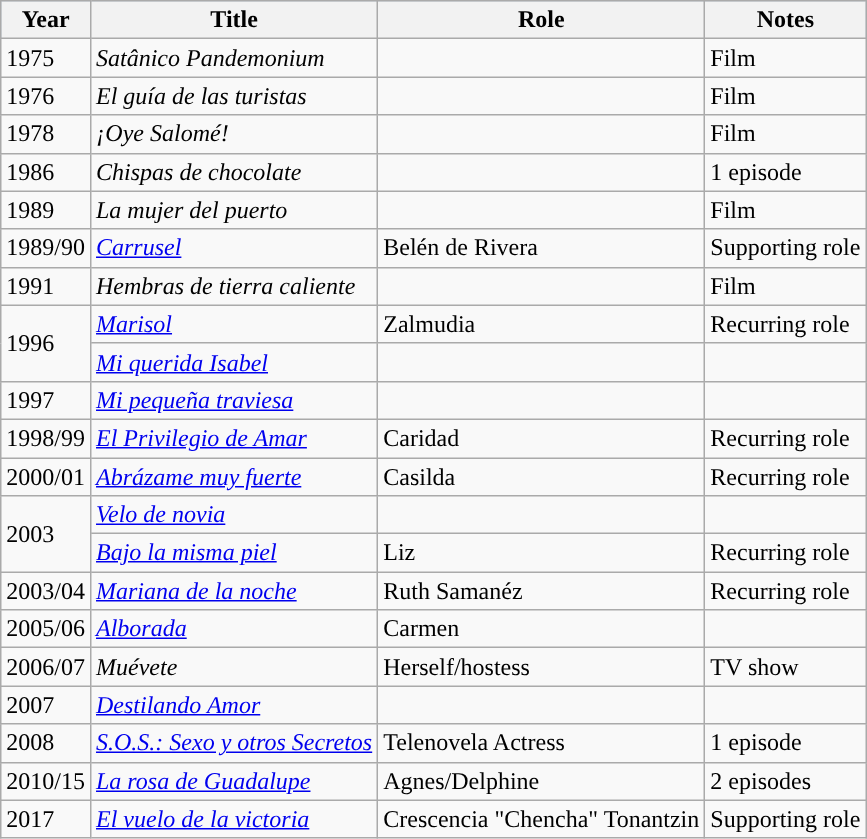<table class="wikitable">
<tr style="background:#b0c4de;">
<th>Year</th>
<th>Title</th>
<th>Role</th>
<th>Notes</th>
</tr>
<tr>
<td>1975</td>
<td><em>Satânico Pandemonium</em></td>
<td></td>
<td>Film</td>
</tr>
<tr>
<td>1976</td>
<td><em>El guía de las turistas</em></td>
<td></td>
<td>Film</td>
</tr>
<tr>
<td>1978</td>
<td><em>¡Oye Salomé!</em></td>
<td></td>
<td>Film</td>
</tr>
<tr>
<td>1986</td>
<td><em>Chispas de chocolate</em></td>
<td></td>
<td>1 episode</td>
</tr>
<tr>
<td>1989</td>
<td><em>La mujer del puerto</em></td>
<td></td>
<td>Film</td>
</tr>
<tr>
<td>1989/90</td>
<td><em><a href='#'>Carrusel</a></em></td>
<td>Belén de Rivera</td>
<td>Supporting role</td>
</tr>
<tr>
<td>1991</td>
<td><em>Hembras de tierra caliente</em></td>
<td></td>
<td>Film</td>
</tr>
<tr>
<td rowspan=2>1996</td>
<td><em><a href='#'>Marisol</a></em></td>
<td>Zalmudia</td>
<td>Recurring role</td>
</tr>
<tr>
<td><em><a href='#'>Mi querida Isabel</a></em></td>
<td></td>
<td></td>
</tr>
<tr>
<td>1997</td>
<td><em><a href='#'>Mi pequeña traviesa</a></em></td>
<td></td>
<td></td>
</tr>
<tr>
<td>1998/99</td>
<td><em><a href='#'>El Privilegio de Amar</a></em></td>
<td>Caridad</td>
<td>Recurring role</td>
</tr>
<tr>
<td>2000/01</td>
<td><em><a href='#'>Abrázame muy fuerte</a></em></td>
<td>Casilda</td>
<td>Recurring role</td>
</tr>
<tr>
<td rowspan=2>2003</td>
<td><em><a href='#'>Velo de novia</a></em></td>
<td></td>
<td></td>
</tr>
<tr>
<td><em><a href='#'>Bajo la misma piel</a></em></td>
<td>Liz</td>
<td>Recurring role</td>
</tr>
<tr>
<td>2003/04</td>
<td><em><a href='#'>Mariana de la noche</a></em></td>
<td>Ruth Samanéz</td>
<td>Recurring role</td>
</tr>
<tr>
<td>2005/06</td>
<td><em><a href='#'>Alborada</a></em></td>
<td>Carmen</td>
<td></td>
</tr>
<tr>
<td>2006/07</td>
<td><em>Muévete</em></td>
<td>Herself/hostess</td>
<td>TV show</td>
</tr>
<tr>
<td>2007</td>
<td><em><a href='#'>Destilando Amor</a></em></td>
<td></td>
<td></td>
</tr>
<tr>
<td>2008</td>
<td><em><a href='#'>S.O.S.: Sexo y otros Secretos</a></em></td>
<td>Telenovela Actress</td>
<td>1 episode</td>
</tr>
<tr>
<td>2010/15</td>
<td><em><a href='#'>La rosa de Guadalupe</a></em></td>
<td>Agnes/Delphine</td>
<td>2 episodes</td>
</tr>
<tr>
<td>2017</td>
<td><em><a href='#'>El vuelo de la victoria</a></em></td>
<td>Crescencia "Chencha" Tonantzin</td>
<td>Supporting role</td>
</tr>
</table>
